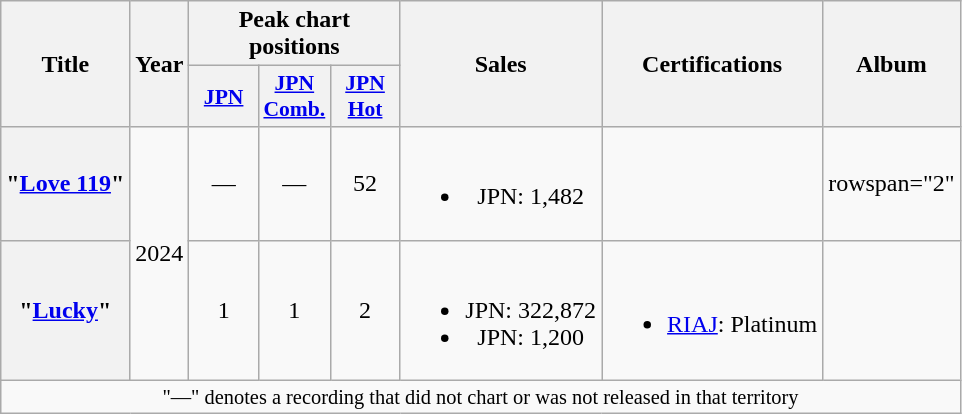<table class="wikitable plainrowheaders" style="text-align:center">
<tr>
<th scope="col" rowspan="2">Title</th>
<th scope="col" rowspan="2">Year</th>
<th scope="col" colspan="3">Peak chart positions</th>
<th scope="col" rowspan="2">Sales</th>
<th scope="col" rowspan="2">Certifications</th>
<th scope="col" rowspan="2">Album</th>
</tr>
<tr>
<th scope="col" style="font-size:90%; width:2.75em"><a href='#'>JPN</a><br></th>
<th scope="col" style="font-size:90%; width:2.75em"><a href='#'>JPN<br>Comb.</a><br></th>
<th scope="col" style="font-size:90%; width:2.75em"><a href='#'>JPN<br>Hot</a><br></th>
</tr>
<tr>
<th scope="row">"<a href='#'>Love 119</a>"</th>
<td rowspan="2">2024</td>
<td>—</td>
<td>—</td>
<td>52</td>
<td><br><ul><li>JPN: 1,482 </li></ul></td>
<td></td>
<td>rowspan="2" </td>
</tr>
<tr>
<th scope="row">"<a href='#'>Lucky</a>"</th>
<td>1</td>
<td>1</td>
<td>2</td>
<td><br><ul><li>JPN: 322,872 </li><li>JPN: 1,200 </li></ul></td>
<td><br><ul><li><a href='#'>RIAJ</a>: Platinum </li></ul></td>
</tr>
<tr>
<td colspan="8" style="font-size:85%">"—" denotes a recording that did not chart or was not released in that territory</td>
</tr>
</table>
